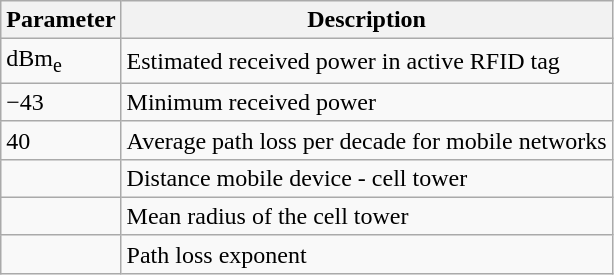<table class="wikitable">
<tr>
<th>Parameter</th>
<th>Description</th>
</tr>
<tr>
<td>dBm<sub>e</sub></td>
<td>Estimated received power in active RFID tag</td>
</tr>
<tr>
<td>−43</td>
<td>Minimum received power</td>
</tr>
<tr>
<td>40</td>
<td>Average path loss per decade for mobile networks</td>
</tr>
<tr>
<td></td>
<td>Distance mobile device - cell tower</td>
</tr>
<tr>
<td></td>
<td>Mean radius of the cell tower</td>
</tr>
<tr>
<td></td>
<td>Path loss exponent</td>
</tr>
</table>
